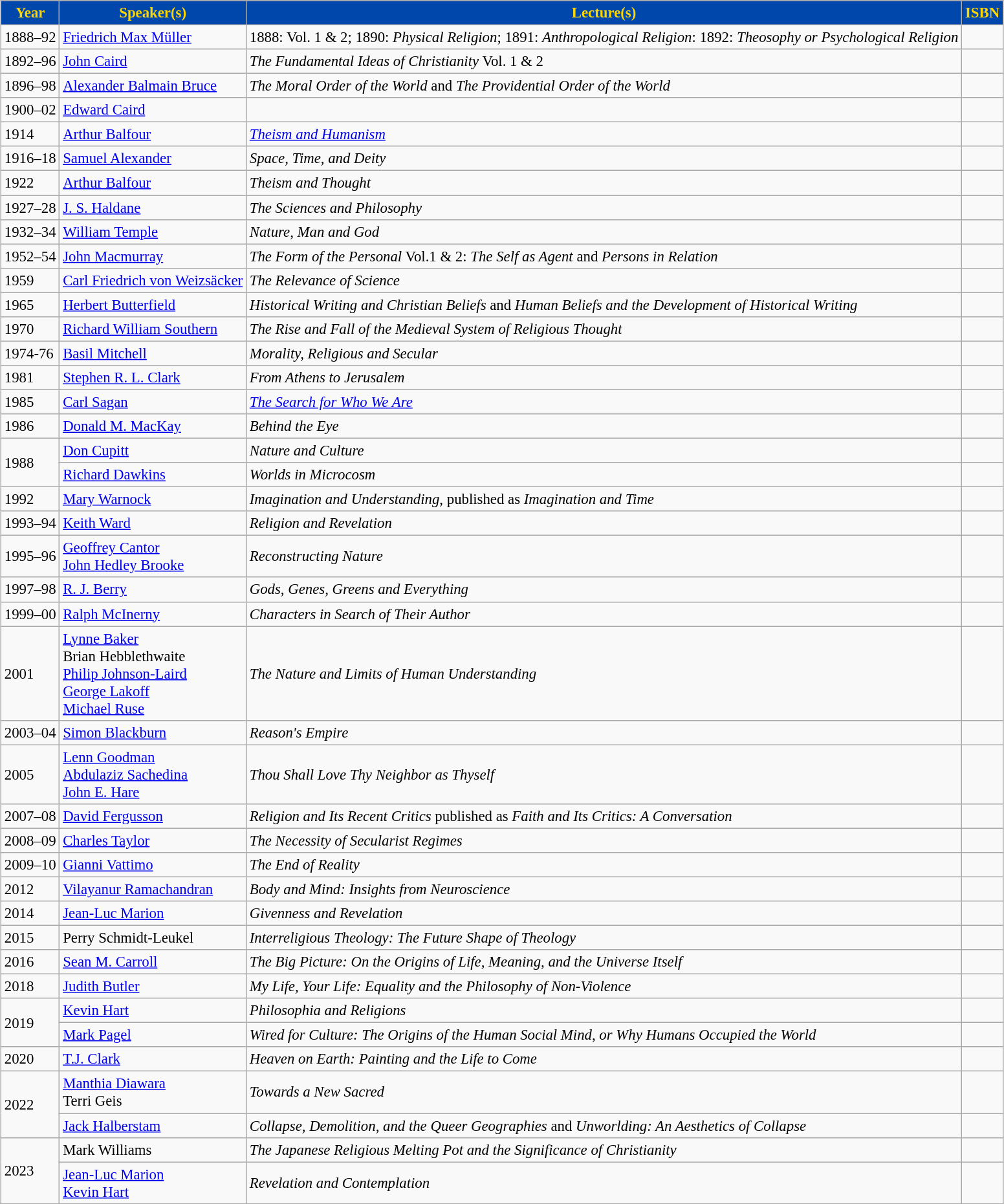<table class="wikitable collapsible" style="font-size:95%; text-align:left; margin-left:1em;"|->
<tr>
<th style="background:#0047AB;color:#FFD700;">Year</th>
<th style="background:#0047AB;color:#FFD700;">Speaker(s)</th>
<th style="background:#0047AB;color:#FFD700;">Lecture(s)</th>
<th style="background:#0047AB;color:#FFD700;">ISBN</th>
</tr>
<tr>
<td>1888–92</td>
<td><a href='#'>Friedrich Max Müller</a></td>
<td>1888: <em></em> Vol. 1 & 2; 1890: <em>Physical Religion</em>; 1891: <em>Anthropological Religion</em>: 1892: <em>Theosophy or Psychological Religion</em></td>
<td></td>
</tr>
<tr>
<td>1892–96</td>
<td><a href='#'>John Caird</a></td>
<td><em>The Fundamental Ideas of Christianity</em> Vol. 1 & 2</td>
<td></td>
</tr>
<tr>
<td>1896–98</td>
<td><a href='#'>Alexander Balmain Bruce</a></td>
<td><em>The Moral Order of the World</em> and <em>The Providential Order of the World</em></td>
<td></td>
</tr>
<tr>
<td>1900–02</td>
<td><a href='#'>Edward Caird</a></td>
<td><em></em></td>
<td></td>
</tr>
<tr>
<td>1914</td>
<td><a href='#'>Arthur Balfour</a></td>
<td><em><a href='#'>Theism and Humanism</a></em></td>
<td></td>
</tr>
<tr>
<td>1916–18</td>
<td><a href='#'>Samuel Alexander</a></td>
<td><em>Space, Time, and Deity</em></td>
<td><br></td>
</tr>
<tr>
<td>1922</td>
<td><a href='#'>Arthur Balfour</a></td>
<td><em>Theism and Thought</em></td>
<td></td>
</tr>
<tr>
<td>1927–28</td>
<td><a href='#'>J.&nbsp;S. Haldane</a></td>
<td><em>The Sciences and Philosophy</em></td>
<td></td>
</tr>
<tr>
<td>1932–34</td>
<td><a href='#'>William Temple</a></td>
<td><em>Nature, Man and God</em></td>
<td></td>
</tr>
<tr>
<td>1952–54</td>
<td><a href='#'>John Macmurray</a></td>
<td><em>The Form of the Personal</em> Vol.1 & 2: <em>The Self as Agent</em> and <em>Persons in Relation</em></td>
<td><br></td>
</tr>
<tr>
<td>1959</td>
<td><a href='#'>Carl Friedrich von Weizsäcker</a></td>
<td><em>The Relevance of Science</em></td>
<td></td>
</tr>
<tr>
<td>1965</td>
<td><a href='#'>Herbert Butterfield</a></td>
<td><em>Historical Writing and Christian Beliefs</em> and <em>Human Beliefs and the Development of Historical Writing</em></td>
<td></td>
</tr>
<tr>
<td>1970</td>
<td><a href='#'>Richard William Southern</a></td>
<td><em>The Rise and Fall of the Medieval System of Religious Thought</em></td>
<td></td>
</tr>
<tr>
<td>1974-76</td>
<td><a href='#'>Basil Mitchell</a></td>
<td><em>Morality, Religious and Secular</em></td>
<td></td>
</tr>
<tr>
<td>1981</td>
<td><a href='#'>Stephen R. L. Clark</a></td>
<td><em>From Athens to Jerusalem</em></td>
<td></td>
</tr>
<tr>
<td>1985</td>
<td><a href='#'>Carl Sagan</a></td>
<td><em><a href='#'>The Search for Who We Are</a></em></td>
<td></td>
</tr>
<tr>
<td>1986</td>
<td><a href='#'>Donald M. MacKay</a></td>
<td><em>Behind the Eye</em></td>
<td></td>
</tr>
<tr>
<td rowspan="2">1988</td>
<td><a href='#'>Don Cupitt</a></td>
<td><em>Nature and Culture</em></td>
<td></td>
</tr>
<tr>
<td><a href='#'>Richard Dawkins</a></td>
<td><em>Worlds in Microcosm</em></td>
<td></td>
</tr>
<tr>
<td>1992</td>
<td><a href='#'>Mary Warnock</a></td>
<td><em>Imagination and Understanding</em>, published as <em>Imagination and Time</em></td>
<td></td>
</tr>
<tr>
<td>1993–94</td>
<td><a href='#'>Keith Ward</a></td>
<td><em>Religion and Revelation</em></td>
<td></td>
</tr>
<tr>
<td>1995–96</td>
<td><a href='#'>Geoffrey Cantor</a><br><a href='#'>John Hedley Brooke</a></td>
<td><em>Reconstructing Nature</em></td>
<td></td>
</tr>
<tr>
<td>1997–98</td>
<td><a href='#'>R.&nbsp;J. Berry</a></td>
<td><em>Gods, Genes, Greens and Everything</em></td>
<td></td>
</tr>
<tr>
<td>1999–00</td>
<td><a href='#'>Ralph McInerny</a></td>
<td><em>Characters in Search of Their Author</em></td>
<td></td>
</tr>
<tr>
<td>2001</td>
<td><a href='#'>Lynne Baker</a><br>Brian Hebblethwaite<br><a href='#'>Philip Johnson-Laird</a><br><a href='#'>George Lakoff</a><br><a href='#'>Michael Ruse</a></td>
<td><em>The Nature and Limits of Human Understanding</em></td>
<td></td>
</tr>
<tr>
<td>2003–04</td>
<td><a href='#'>Simon Blackburn</a></td>
<td><em>Reason's Empire</em></td>
<td></td>
</tr>
<tr>
<td>2005</td>
<td><a href='#'>Lenn Goodman</a><br><a href='#'>Abdulaziz Sachedina</a><br><a href='#'>John E. Hare</a></td>
<td><em>Thou Shall Love Thy Neighbor as Thyself</em></td>
<td></td>
</tr>
<tr>
<td>2007–08</td>
<td><a href='#'>David Fergusson</a></td>
<td><em>Religion and Its Recent Critics</em> published as <em>Faith and Its Critics: A Conversation</em></td>
<td></td>
</tr>
<tr>
<td>2008–09</td>
<td><a href='#'>Charles Taylor</a></td>
<td><em>The Necessity of Secularist Regimes</em></td>
<td></td>
</tr>
<tr>
<td>2009–10</td>
<td><a href='#'>Gianni Vattimo</a></td>
<td><em>The End of Reality</em></td>
<td></td>
</tr>
<tr>
<td>2012</td>
<td><a href='#'>Vilayanur Ramachandran</a></td>
<td><em>Body and Mind: Insights from Neuroscience</em></td>
<td></td>
</tr>
<tr>
<td>2014</td>
<td><a href='#'>Jean-Luc Marion</a></td>
<td><em>Givenness and Revelation</em></td>
<td></td>
</tr>
<tr>
<td>2015</td>
<td>Perry Schmidt-Leukel</td>
<td><em>Interreligious Theology: The Future Shape of Theology</em></td>
<td></td>
</tr>
<tr>
<td>2016</td>
<td><a href='#'>Sean M. Carroll</a></td>
<td><em>The Big Picture: On the Origins of Life, Meaning, and the Universe Itself</em></td>
<td></td>
</tr>
<tr>
<td>2018</td>
<td><a href='#'>Judith Butler</a></td>
<td><em>My Life, Your Life: Equality and the Philosophy of Non-Violence</em></td>
<td></td>
</tr>
<tr>
<td rowspan="2">2019</td>
<td><a href='#'>Kevin Hart</a></td>
<td><em>Philosophia and Religions</em></td>
<td></td>
</tr>
<tr>
<td><a href='#'>Mark Pagel</a></td>
<td><em>Wired for Culture: The Origins of the Human Social Mind, or Why Humans Occupied the World</em></td>
<td></td>
</tr>
<tr>
<td>2020</td>
<td><a href='#'> T.J. Clark</a></td>
<td><em>Heaven on Earth: Painting and the Life to Come</em></td>
<td></td>
</tr>
<tr>
<td rowspan="2">2022</td>
<td><a href='#'>Manthia Diawara</a><br>Terri Geis</td>
<td><em>Towards a New Sacred</em></td>
<td></td>
</tr>
<tr>
<td><a href='#'>Jack Halberstam</a></td>
<td><em>Collapse, Demolition, and the Queer Geographies</em> and <em>Unworlding: An Aesthetics of Collapse</em></td>
</tr>
<tr>
<td rowspan="2">2023</td>
<td>Mark Williams</td>
<td><em>The Japanese Religious Melting Pot and the Significance of Christianity</em></td>
<td></td>
</tr>
<tr>
<td><a href='#'>Jean-Luc Marion</a><br><a href='#'>Kevin Hart</a></td>
<td><em>Revelation and Contemplation</em></td>
</tr>
<tr>
</tr>
</table>
